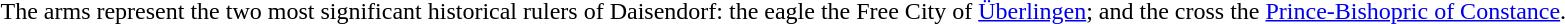<table>
<tr valign=top>
<td></td>
<td>The arms represent the two most significant historical rulers of Daisendorf: the eagle the Free City of <a href='#'>Überlingen</a>; and the cross the <a href='#'>Prince-Bishopric of Constance</a>.</td>
</tr>
</table>
